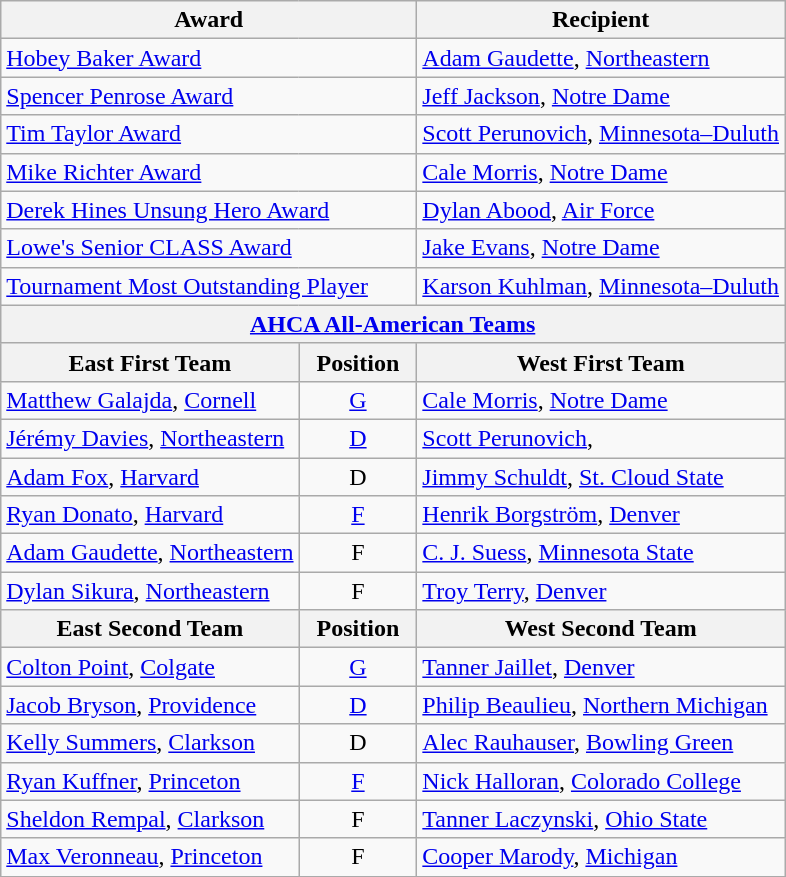<table class="wikitable">
<tr>
<th colspan=2>Award</th>
<th>Recipient</th>
</tr>
<tr>
<td colspan=2><a href='#'>Hobey Baker Award</a></td>
<td><a href='#'>Adam Gaudette</a>, <a href='#'>Northeastern</a></td>
</tr>
<tr>
<td colspan=2><a href='#'>Spencer Penrose Award</a></td>
<td><a href='#'>Jeff Jackson</a>, <a href='#'>Notre Dame</a></td>
</tr>
<tr>
<td colspan=2><a href='#'>Tim Taylor Award</a></td>
<td><a href='#'>Scott Perunovich</a>, <a href='#'>Minnesota–Duluth</a></td>
</tr>
<tr>
<td colspan=2><a href='#'>Mike Richter Award</a></td>
<td><a href='#'>Cale Morris</a>, <a href='#'>Notre Dame</a></td>
</tr>
<tr>
<td colspan=2><a href='#'>Derek Hines Unsung Hero Award</a></td>
<td><a href='#'>Dylan Abood</a>, <a href='#'>Air Force</a></td>
</tr>
<tr>
<td colspan=2><a href='#'>Lowe's Senior CLASS Award</a></td>
<td><a href='#'>Jake Evans</a>, <a href='#'>Notre Dame</a></td>
</tr>
<tr>
<td colspan=2><a href='#'>Tournament Most Outstanding Player</a></td>
<td><a href='#'>Karson Kuhlman</a>, <a href='#'>Minnesota–Duluth</a></td>
</tr>
<tr>
<th colspan=3><a href='#'>AHCA All-American Teams</a></th>
</tr>
<tr>
<th>East First Team</th>
<th>  Position  </th>
<th>West First Team</th>
</tr>
<tr>
<td><a href='#'>Matthew Galajda</a>, <a href='#'>Cornell</a></td>
<td align=center><a href='#'>G</a></td>
<td><a href='#'>Cale Morris</a>, <a href='#'>Notre Dame</a></td>
</tr>
<tr>
<td><a href='#'>Jérémy Davies</a>, <a href='#'>Northeastern</a></td>
<td align=center><a href='#'>D</a></td>
<td><a href='#'>Scott Perunovich</a>, </td>
</tr>
<tr>
<td><a href='#'>Adam Fox</a>, <a href='#'>Harvard</a></td>
<td align=center>D</td>
<td><a href='#'>Jimmy Schuldt</a>, <a href='#'>St. Cloud State</a></td>
</tr>
<tr>
<td><a href='#'>Ryan Donato</a>, <a href='#'>Harvard</a></td>
<td align=center><a href='#'>F</a></td>
<td><a href='#'>Henrik Borgström</a>, <a href='#'>Denver</a></td>
</tr>
<tr>
<td><a href='#'>Adam Gaudette</a>, <a href='#'>Northeastern</a></td>
<td align=center>F</td>
<td><a href='#'>C. J. Suess</a>, <a href='#'>Minnesota State</a></td>
</tr>
<tr>
<td><a href='#'>Dylan Sikura</a>, <a href='#'>Northeastern</a></td>
<td align=center>F</td>
<td><a href='#'>Troy Terry</a>, <a href='#'>Denver</a></td>
</tr>
<tr>
<th>East Second Team</th>
<th>  Position  </th>
<th>West Second Team</th>
</tr>
<tr>
<td><a href='#'>Colton Point</a>, <a href='#'>Colgate</a></td>
<td align=center><a href='#'>G</a></td>
<td><a href='#'>Tanner Jaillet</a>, <a href='#'>Denver</a></td>
</tr>
<tr>
<td><a href='#'>Jacob Bryson</a>, <a href='#'>Providence</a></td>
<td align=center><a href='#'>D</a></td>
<td><a href='#'>Philip Beaulieu</a>, <a href='#'>Northern Michigan</a></td>
</tr>
<tr>
<td><a href='#'>Kelly Summers</a>, <a href='#'>Clarkson</a></td>
<td align=center>D</td>
<td><a href='#'>Alec Rauhauser</a>, <a href='#'>Bowling Green</a></td>
</tr>
<tr>
<td><a href='#'>Ryan Kuffner</a>, <a href='#'>Princeton</a></td>
<td align=center><a href='#'>F</a></td>
<td><a href='#'>Nick Halloran</a>, <a href='#'>Colorado College</a></td>
</tr>
<tr>
<td><a href='#'>Sheldon Rempal</a>, <a href='#'>Clarkson</a></td>
<td align=center>F</td>
<td><a href='#'>Tanner Laczynski</a>, <a href='#'>Ohio State</a></td>
</tr>
<tr>
<td><a href='#'>Max Veronneau</a>, <a href='#'>Princeton</a></td>
<td align=center>F</td>
<td><a href='#'>Cooper Marody</a>, <a href='#'>Michigan</a></td>
</tr>
<tr>
</tr>
</table>
